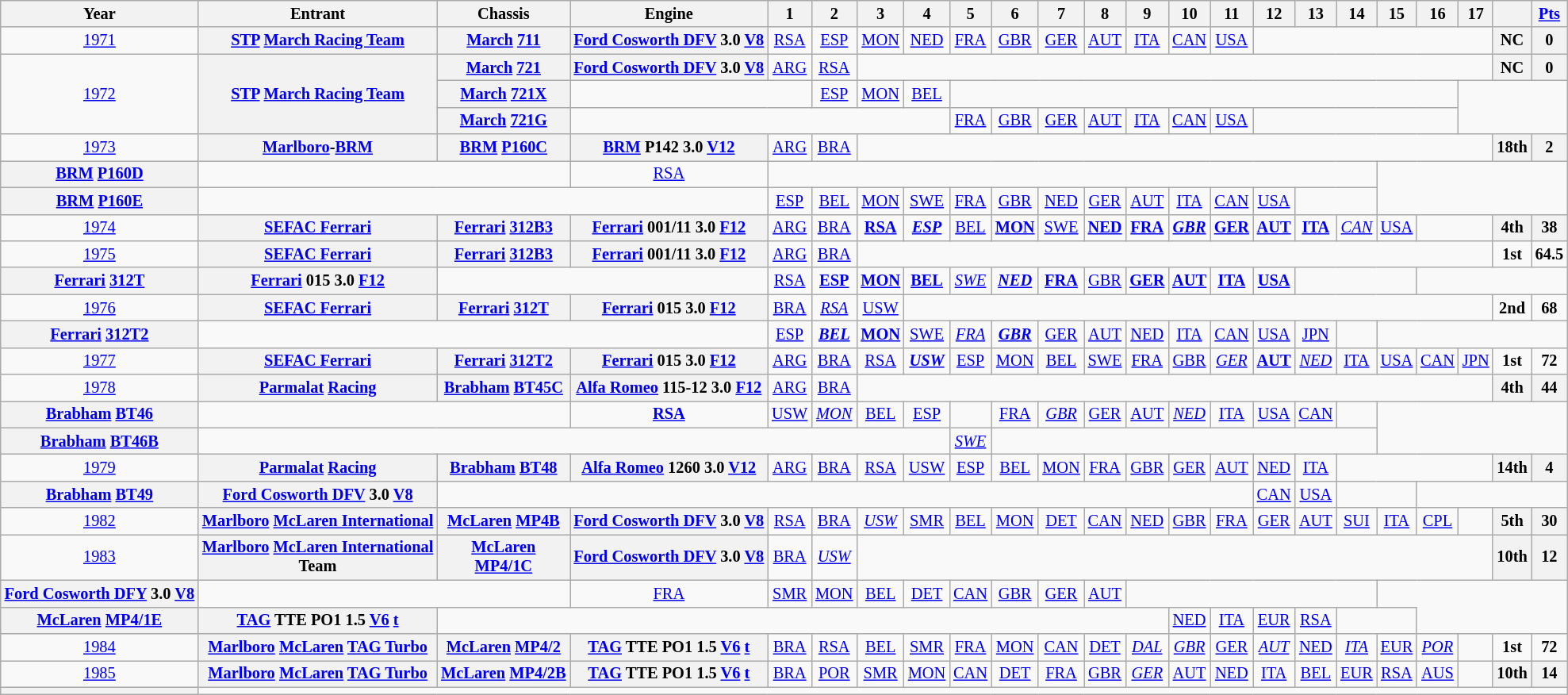<table class="wikitable" style="text-align:center; font-size:85%">
<tr>
<th>Year</th>
<th>Entrant</th>
<th>Chassis</th>
<th>Engine</th>
<th>1</th>
<th>2</th>
<th>3</th>
<th>4</th>
<th>5</th>
<th>6</th>
<th>7</th>
<th>8</th>
<th>9</th>
<th>10</th>
<th>11</th>
<th>12</th>
<th>13</th>
<th>14</th>
<th>15</th>
<th>16</th>
<th>17</th>
<th></th>
<th><a href='#'>Pts</a></th>
</tr>
<tr>
<td><a href='#'>1971</a></td>
<th nowrap><a href='#'>STP</a> <a href='#'>March Racing Team</a></th>
<th nowrap><a href='#'>March</a> <a href='#'>711</a></th>
<th nowrap><a href='#'>Ford Cosworth DFV</a> 3.0 <a href='#'>V8</a></th>
<td><a href='#'>RSA</a></td>
<td><a href='#'>ESP</a></td>
<td><a href='#'>MON</a></td>
<td><a href='#'>NED</a></td>
<td><a href='#'>FRA</a></td>
<td><a href='#'>GBR</a></td>
<td><a href='#'>GER</a></td>
<td style><a href='#'>AUT</a><br></td>
<td><a href='#'>ITA</a></td>
<td><a href='#'>CAN</a></td>
<td><a href='#'>USA</a></td>
<td colspan=6></td>
<th>NC</th>
<th>0</th>
</tr>
<tr>
<td rowspan=3><a href='#'>1972</a></td>
<th rowspan=3 nowrap><a href='#'>STP</a> <a href='#'>March Racing Team</a></th>
<th nowrap><a href='#'>March</a> <a href='#'>721</a></th>
<th rowspan><a href='#'>Ford Cosworth DFV</a> 3.0 <a href='#'>V8</a></th>
<td style><a href='#'>ARG</a><br></td>
<td style><a href='#'>RSA</a><br></td>
<td colspan=15></td>
<th rowspan>NC</th>
<th rowspan>0</th>
</tr>
<tr>
<th nowrap><a href='#'>March</a> <a href='#'>721X</a></th>
<td colspan=2></td>
<td style><a href='#'>ESP</a><br></td>
<td style><a href='#'>MON</a><br></td>
<td style><a href='#'>BEL</a><br></td>
<td colspan=12></td>
</tr>
<tr>
<th nowrap><a href='#'>March</a> <a href='#'>721G</a></th>
<td colspan=5></td>
<td style><a href='#'>FRA</a><br></td>
<td style><a href='#'>GBR</a><br></td>
<td style><a href='#'>GER</a><br></td>
<td style><a href='#'>AUT</a><br></td>
<td style><a href='#'>ITA</a><br></td>
<td style><a href='#'><span>CAN</span></a><br></td>
<td style><a href='#'>USA</a><br></td>
<td colspan=5></td>
</tr>
<tr>
<td rowspan><a href='#'>1973</a></td>
<th rowspan><a href='#'>Marlboro</a>-<a href='#'>BRM</a></th>
<th nowrap><a href='#'>BRM</a> <a href='#'>P160C</a></th>
<th rowspan><a href='#'>BRM</a> P142 3.0 <a href='#'>V12</a></th>
<td style><a href='#'>ARG</a><br></td>
<td style><a href='#'>BRA</a><br></td>
<td colspan=15></td>
<th rowspan>18th</th>
<th rowspan>2</th>
</tr>
<tr>
<th nowrap><a href='#'>BRM</a> <a href='#'>P160D</a></th>
<td colspan=2></td>
<td style><a href='#'>RSA</a><br></td>
<td colspan=14></td>
</tr>
<tr>
<th nowrap><a href='#'>BRM</a> <a href='#'>P160E</a></th>
<td colspan=3></td>
<td style><a href='#'>ESP</a><br></td>
<td style><a href='#'>BEL</a><br></td>
<td style><a href='#'>MON</a><br></td>
<td style><a href='#'>SWE</a><br></td>
<td style><a href='#'>FRA</a><br></td>
<td style><a href='#'>GBR</a><br></td>
<td style><a href='#'>NED</a><br></td>
<td style><a href='#'>GER</a><br></td>
<td style><a href='#'>AUT</a><br></td>
<td style><a href='#'>ITA</a><br></td>
<td style><a href='#'>CAN</a><br></td>
<td style><a href='#'>USA</a><br></td>
<td colspan=2></td>
</tr>
<tr>
<td><a href='#'>1974</a></td>
<th nowrap><a href='#'>SEFAC Ferrari</a></th>
<th nowrap><a href='#'>Ferrari</a> <a href='#'>312B3</a></th>
<th nowrap><a href='#'>Ferrari</a> 001/11 3.0 <a href='#'>F12</a></th>
<td style><a href='#'>ARG</a><br></td>
<td style><a href='#'>BRA</a><br></td>
<td style><strong><a href='#'>RSA</a></strong><br></td>
<td style><strong><em><a href='#'>ESP</a></em></strong><br></td>
<td style><a href='#'>BEL</a><br></td>
<td style><strong><a href='#'>MON</a></strong><br></td>
<td style><a href='#'>SWE</a><br></td>
<td style><strong><a href='#'>NED</a></strong><br></td>
<td style><strong><a href='#'>FRA</a></strong><br></td>
<td style><strong><em><a href='#'>GBR</a></em></strong><br></td>
<td style><strong><a href='#'>GER</a></strong><br></td>
<td style><strong><a href='#'>AUT</a></strong><br></td>
<td style><strong><a href='#'>ITA</a></strong><br></td>
<td style><em><a href='#'>CAN</a></em><br></td>
<td style><a href='#'>USA</a><br></td>
<td colspan=2></td>
<th>4th</th>
<th>38</th>
</tr>
<tr>
<td rowspan><a href='#'>1975</a></td>
<th rowspan><a href='#'> SEFAC Ferrari</a></th>
<th nowrap><a href='#'>Ferrari</a> <a href='#'>312B3</a></th>
<th nowrap><a href='#'>Ferrari</a> 001/11 3.0 <a href='#'>F12</a></th>
<td style><a href='#'>ARG</a><br></td>
<td style><a href='#'>BRA</a><br></td>
<td colspan=15></td>
<td rowspan><strong>1st</strong></td>
<td rowspan><strong>64.5</strong></td>
</tr>
<tr>
<th nowrap><a href='#'>Ferrari</a> <a href='#'>312T</a></th>
<th nowrap><a href='#'>Ferrari</a> 015 3.0 <a href='#'>F12</a></th>
<td colspan=2></td>
<td style><a href='#'>RSA</a><br></td>
<td style><strong><a href='#'>ESP</a></strong><br></td>
<td style><strong><a href='#'>MON</a></strong><br></td>
<td style><strong><a href='#'>BEL</a></strong><br></td>
<td style><em><a href='#'>SWE</a></em><br></td>
<td style><strong><em><a href='#'>NED</a></em></strong><br></td>
<td style><strong><a href='#'>FRA</a></strong><br></td>
<td style><a href='#'>GBR</a><br></td>
<td style><strong><a href='#'>GER</a></strong><br></td>
<td style><strong><a href='#'>AUT</a></strong><br></td>
<td style><strong><a href='#'>ITA</a></strong><br></td>
<td style><strong><a href='#'>USA</a></strong><br></td>
<td colspan=3></td>
</tr>
<tr>
<td rowspan><a href='#'>1976</a></td>
<th rowspan><a href='#'>SEFAC Ferrari</a></th>
<th nowrap><a href='#'>Ferrari</a> <a href='#'>312T</a></th>
<th rowspan><a href='#'>Ferrari</a> 015 3.0 <a href='#'>F12</a></th>
<td style><a href='#'>BRA</a><br></td>
<td style><em><a href='#'>RSA</a></em><br></td>
<td style><a href='#'>USW</a><br></td>
<td colspan=14></td>
<td rowspan><strong>2nd</strong></td>
<td rowspan><strong>68</strong></td>
</tr>
<tr>
<th nowrap><a href='#'>Ferrari</a> <a href='#'>312T2</a></th>
<td colspan=3></td>
<td style><a href='#'>ESP</a><br></td>
<td style><strong><em><a href='#'>BEL</a></em></strong><br></td>
<td style><strong><a href='#'>MON</a></strong><br></td>
<td style><a href='#'>SWE</a><br></td>
<td style><em><a href='#'>FRA</a></em><br></td>
<td style><strong><em><a href='#'>GBR</a></em></strong><br></td>
<td style><a href='#'>GER</a><br></td>
<td><a href='#'>AUT</a></td>
<td><a href='#'>NED</a></td>
<td style><a href='#'>ITA</a><br></td>
<td style><a href='#'>CAN</a><br></td>
<td style><a href='#'>USA</a><br></td>
<td style><a href='#'>JPN</a><br></td>
<td></td>
</tr>
<tr>
<td><a href='#'>1977</a></td>
<th nowrap><a href='#'>SEFAC Ferrari</a></th>
<th nowrap><a href='#'>Ferrari</a> <a href='#'>312T2</a></th>
<th nowrap><a href='#'>Ferrari</a> 015 3.0 <a href='#'>F12</a></th>
<td style><a href='#'>ARG</a><br></td>
<td style><a href='#'>BRA</a><br></td>
<td style><a href='#'>RSA</a><br></td>
<td style><strong><em><a href='#'>USW</a></em></strong><br></td>
<td style><a href='#'>ESP</a><br></td>
<td style><a href='#'>MON</a><br></td>
<td style><a href='#'>BEL</a><br></td>
<td style><a href='#'>SWE</a><br></td>
<td style><a href='#'>FRA</a><br></td>
<td style><a href='#'>GBR</a><br></td>
<td style><em><a href='#'>GER</a></em><br></td>
<td style><strong><a href='#'>AUT</a></strong><br></td>
<td style><em><a href='#'>NED</a></em><br></td>
<td style><a href='#'>ITA</a><br></td>
<td style><a href='#'>USA</a><br></td>
<td><a href='#'>CAN</a></td>
<td><a href='#'>JPN</a></td>
<td style><strong>1st</strong></td>
<td style><strong>72</strong></td>
</tr>
<tr>
<td rowspan><a href='#'>1978</a></td>
<th rowspan><a href='#'>Parmalat</a> <a href='#'>Racing</a></th>
<th nowrap><a href='#'>Brabham</a> <a href='#'>BT45C</a></th>
<th rowspan><a href='#'>Alfa Romeo</a> 115-12 3.0 <a href='#'>F12</a></th>
<td style><a href='#'>ARG</a><br></td>
<td style><a href='#'>BRA</a><br></td>
<td colspan=15></td>
<th rowspan>4th</th>
<th rowspan>44</th>
</tr>
<tr>
<th nowrap><a href='#'>Brabham</a> <a href='#'>BT46</a></th>
<td colspan=2></td>
<td style><strong><a href='#'>RSA</a></strong><br></td>
<td style><a href='#'>USW</a><br></td>
<td style><em><a href='#'>MON</a></em><br></td>
<td style><a href='#'>BEL</a><br></td>
<td style><a href='#'>ESP</a><br></td>
<td></td>
<td style><a href='#'>FRA</a><br></td>
<td style><em><a href='#'>GBR</a></em><br></td>
<td style><a href='#'>GER</a><br></td>
<td style><a href='#'>AUT</a><br></td>
<td style><em><a href='#'>NED</a></em><br></td>
<td style><a href='#'>ITA</a><br></td>
<td style><a href='#'>USA</a><br></td>
<td style><a href='#'>CAN</a><br></td>
<td></td>
</tr>
<tr>
<th nowrap><a href='#'>Brabham</a> <a href='#'>BT46B</a></th>
<td colspan=7></td>
<td style><em><a href='#'>SWE</a></em><br></td>
<td colspan=9></td>
</tr>
<tr>
<td rowspan><a href='#'>1979</a></td>
<th rowspan><a href='#'>Parmalat</a> <a href='#'>Racing</a></th>
<th nowrap><a href='#'>Brabham</a> <a href='#'>BT48</a></th>
<th nowrap><a href='#'>Alfa Romeo</a> 1260 3.0 <a href='#'>V12</a></th>
<td style><a href='#'>ARG</a><br></td>
<td style><a href='#'>BRA</a><br></td>
<td style><a href='#'>RSA</a><br></td>
<td style><a href='#'>USW</a><br></td>
<td style><a href='#'>ESP</a><br></td>
<td style><a href='#'>BEL</a><br></td>
<td style><a href='#'>MON</a><br></td>
<td style><a href='#'>FRA</a><br></td>
<td style><a href='#'>GBR</a><br></td>
<td style><a href='#'>GER</a><br></td>
<td style><a href='#'>AUT</a><br></td>
<td style><a href='#'>NED</a><br></td>
<td style><a href='#'>ITA</a><br></td>
<td colspan=4></td>
<th rowspan>14th</th>
<th rowspan>4</th>
</tr>
<tr>
<th nowrap><a href='#'>Brabham</a> <a href='#'>BT49</a></th>
<th nowrap><a href='#'>Ford Cosworth DFV</a> 3.0 <a href='#'>V8</a></th>
<td colspan=13></td>
<td><a href='#'>CAN</a><br></td>
<td><a href='#'>USA</a></td>
<td colspan=2></td>
</tr>
<tr>
<td><a href='#'>1982</a></td>
<th nowrap><a href='#'>Marlboro</a> <a href='#'>McLaren International</a></th>
<th nowrap><a href='#'>McLaren</a> <a href='#'>MP4B</a></th>
<th nowrap><a href='#'>Ford Cosworth DFV</a> 3.0 <a href='#'>V8</a></th>
<td style><a href='#'>RSA</a><br></td>
<td style><a href='#'>BRA</a><br></td>
<td style><em><a href='#'>USW</a></em><br></td>
<td><a href='#'>SMR</a></td>
<td style><a href='#'><span>BEL</span></a><br></td>
<td style><a href='#'>MON</a><br></td>
<td style><a href='#'>DET</a><br></td>
<td style><a href='#'>CAN</a><br></td>
<td style><a href='#'>NED</a><br></td>
<td style><a href='#'>GBR</a><br></td>
<td style><a href='#'>FRA</a><br></td>
<td style><a href='#'>GER</a><br></td>
<td style><a href='#'>AUT</a><br></td>
<td style><a href='#'>SUI</a><br></td>
<td style><a href='#'>ITA</a><br></td>
<td style><a href='#'>CPL</a><br></td>
<td></td>
<th>5th</th>
<th>30</th>
</tr>
<tr>
<td rowspan><a href='#'>1983</a></td>
<th rowspan><a href='#'>Marlboro</a> <a href='#'>McLaren International</a> Team</th>
<th rowspan><a href='#'>McLaren</a> <a href='#'>MP4/1C</a></th>
<th nowrap><a href='#'>Ford Cosworth DFV</a> 3.0 <a href='#'>V8</a></th>
<td style><a href='#'>BRA</a><br></td>
<td style><em><a href='#'>USW</a></em><br></td>
<td colspan=15></td>
<th rowspan>10th</th>
<th rowspan>12</th>
</tr>
<tr>
<th nowrap><a href='#'>Ford Cosworth DFY</a> 3.0 <a href='#'>V8</a></th>
<td colspan=2></td>
<td style><a href='#'>FRA</a><br></td>
<td style><a href='#'>SMR</a><br></td>
<td style><a href='#'>MON</a><br></td>
<td style><a href='#'>BEL</a><br></td>
<td style><a href='#'>DET</a><br></td>
<td style><a href='#'>CAN</a><br></td>
<td style><a href='#'>GBR</a><br></td>
<td style><a href='#'><span>GER</span></a><br></td>
<td style><a href='#'>AUT</a><br></td>
<td colspan=6></td>
</tr>
<tr>
<th nowrap><a href='#'>McLaren</a> <a href='#'>MP4/1E</a></th>
<th nowrap><a href='#'>TAG</a> TTE PO1 1.5 <a href='#'>V6</a> <a href='#'>t</a></th>
<td colspan=11></td>
<td style><a href='#'>NED</a><br></td>
<td style><a href='#'>ITA</a><br></td>
<td style><a href='#'>EUR</a><br></td>
<td style><a href='#'>RSA</a><br></td>
<td colspan=2></td>
</tr>
<tr>
<td><a href='#'>1984</a></td>
<th nowrap><a href='#'>Marlboro</a> <a href='#'>McLaren</a> <a href='#'>TAG Turbo</a></th>
<th nowrap><a href='#'>McLaren</a> <a href='#'>MP4/2</a></th>
<th nowrap><a href='#'>TAG</a> TTE PO1 1.5 <a href='#'>V6</a> <a href='#'>t</a></th>
<td style><a href='#'>BRA</a><br></td>
<td style><a href='#'>RSA</a><br></td>
<td style><a href='#'>BEL</a><br></td>
<td style><a href='#'>SMR</a><br></td>
<td style><a href='#'>FRA</a><br></td>
<td style><a href='#'>MON</a><br></td>
<td style><a href='#'>CAN</a><br></td>
<td style><a href='#'>DET</a><br></td>
<td style><em><a href='#'>DAL</a></em><br></td>
<td style><em><a href='#'>GBR</a></em><br></td>
<td style><a href='#'>GER</a><br></td>
<td style><em><a href='#'>AUT</a></em><br></td>
<td style><a href='#'>NED</a><br></td>
<td style><em><a href='#'>ITA</a></em><br></td>
<td style><a href='#'>EUR</a><br></td>
<td style><em><a href='#'>POR</a></em><br></td>
<td></td>
<td style><strong>1st</strong></td>
<td style><strong>72</strong></td>
</tr>
<tr>
<td><a href='#'>1985</a></td>
<th nowrap><a href='#'>Marlboro</a> <a href='#'>McLaren</a> <a href='#'>TAG Turbo</a></th>
<th nowrap><a href='#'>McLaren</a> <a href='#'>MP4/2B</a></th>
<th nowrap><a href='#'>TAG</a> TTE PO1 1.5 <a href='#'>V6</a> <a href='#'>t</a></th>
<td style><a href='#'>BRA</a><br></td>
<td style><a href='#'>POR</a><br></td>
<td style><a href='#'>SMR</a><br></td>
<td style><a href='#'>MON</a><br></td>
<td style><a href='#'>CAN</a><br></td>
<td style><a href='#'>DET</a><br></td>
<td style><a href='#'>FRA</a><br></td>
<td style><a href='#'>GBR</a><br></td>
<td style><em><a href='#'>GER</a></em><br></td>
<td style><a href='#'>AUT</a><br></td>
<td style><a href='#'>NED</a><br></td>
<td style><a href='#'>ITA</a><br></td>
<td style><a href='#'>BEL</a><br></td>
<td><a href='#'>EUR</a></td>
<td style><a href='#'>RSA</a><br></td>
<td style><a href='#'>AUS</a><br></td>
<td></td>
<th>10th</th>
<th>14</th>
</tr>
<tr>
<th colspan></th>
</tr>
</table>
